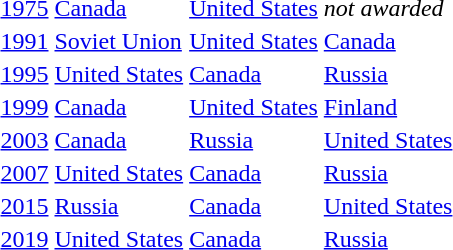<table>
<tr>
<td><a href='#'>1975</a></td>
<td><a href='#'>Canada</a></td>
<td><a href='#'>United States</a></td>
<td><em>not awarded</em></td>
</tr>
<tr>
<td><a href='#'>1991</a></td>
<td><a href='#'>Soviet Union</a></td>
<td><a href='#'>United States</a></td>
<td><a href='#'>Canada</a></td>
</tr>
<tr>
<td><a href='#'>1995</a></td>
<td><a href='#'>United States</a></td>
<td><a href='#'>Canada</a></td>
<td><a href='#'>Russia</a></td>
</tr>
<tr>
<td><a href='#'>1999</a></td>
<td><a href='#'>Canada</a></td>
<td><a href='#'>United States</a></td>
<td><a href='#'>Finland</a></td>
</tr>
<tr>
<td><a href='#'>2003</a></td>
<td><a href='#'>Canada</a></td>
<td><a href='#'>Russia</a></td>
<td><a href='#'>United States</a></td>
</tr>
<tr>
<td><a href='#'>2007</a></td>
<td><a href='#'>United States</a></td>
<td><a href='#'>Canada</a></td>
<td><a href='#'>Russia</a></td>
</tr>
<tr>
<td><a href='#'>2015</a></td>
<td><a href='#'>Russia</a></td>
<td><a href='#'>Canada</a></td>
<td><a href='#'>United States</a></td>
</tr>
<tr>
<td><a href='#'>2019</a></td>
<td><a href='#'>United States</a></td>
<td><a href='#'>Canada</a></td>
<td><a href='#'>Russia</a></td>
</tr>
</table>
